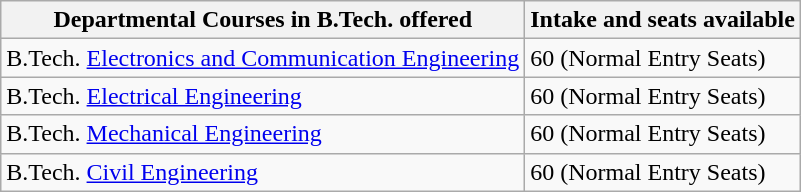<table class="wikitable sortable">
<tr>
<th>Departmental Courses in B.Tech. offered</th>
<th>Intake and seats available</th>
</tr>
<tr>
<td>B.Tech. <a href='#'>Electronics and Communication Engineering</a></td>
<td>60 (Normal Entry Seats)</td>
</tr>
<tr>
<td>B.Tech. <a href='#'>Electrical Engineering</a></td>
<td>60 (Normal Entry Seats)</td>
</tr>
<tr>
<td>B.Tech. <a href='#'>Mechanical Engineering</a></td>
<td>60 (Normal Entry Seats)</td>
</tr>
<tr>
<td>B.Tech. <a href='#'>Civil Engineering</a></td>
<td>60 (Normal Entry Seats)</td>
</tr>
</table>
